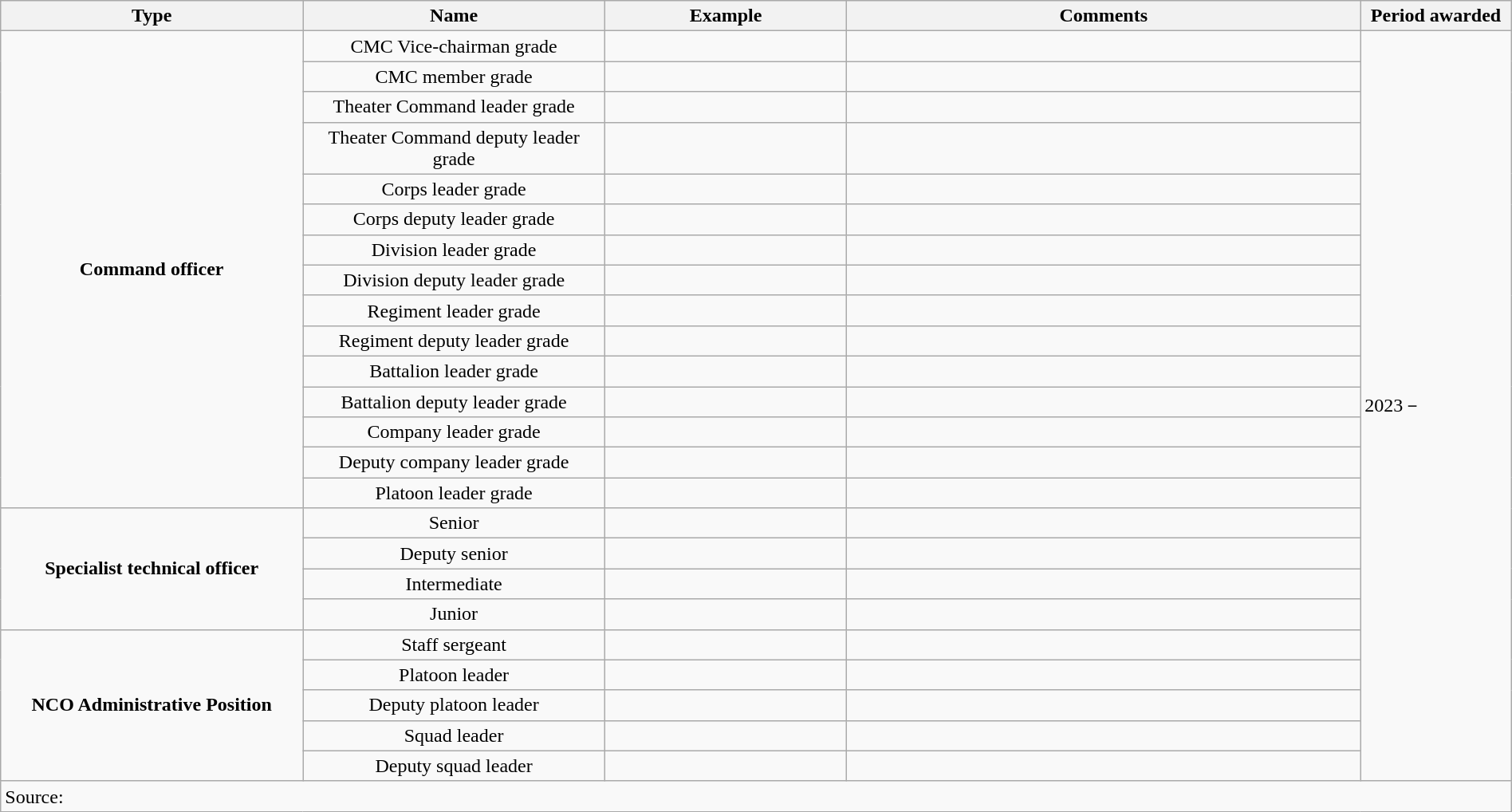<table class="wikitable" width="100%">
<tr>
<th width="20%">Type</th>
<th width="20%">Name</th>
<th width="16%">Example</th>
<th>Comments</th>
<th width="10%">Period awarded</th>
</tr>
<tr>
<td rowspan=15 style="text-align: center;"><strong>Command officer</strong></td>
<td style="text-align: center;">CMC Vice-chairman grade</td>
<td></td>
<td></td>
<td rowspan=24>2023－</td>
</tr>
<tr>
<td style="text-align: center;">CMC member grade</td>
<td></td>
<td></td>
</tr>
<tr>
<td style="text-align: center;">Theater Command leader grade</td>
<td></td>
<td></td>
</tr>
<tr>
<td style="text-align: center;">Theater Command deputy leader grade</td>
<td></td>
<td></td>
</tr>
<tr>
<td style="text-align: center;">Corps leader grade</td>
<td></td>
<td></td>
</tr>
<tr>
<td style="text-align: center;">Corps deputy leader grade</td>
<td></td>
<td></td>
</tr>
<tr>
<td style="text-align: center;">Division leader grade</td>
<td></td>
<td></td>
</tr>
<tr>
<td style="text-align: center;">Division deputy leader grade</td>
<td></td>
<td></td>
</tr>
<tr>
<td style="text-align: center;">Regiment leader grade</td>
<td></td>
<td></td>
</tr>
<tr>
<td style="text-align: center;">Regiment deputy leader grade</td>
<td></td>
<td></td>
</tr>
<tr>
<td style="text-align: center;">Battalion leader grade</td>
<td></td>
<td></td>
</tr>
<tr>
<td style="text-align: center;">Battalion deputy leader grade</td>
<td></td>
<td></td>
</tr>
<tr>
<td style="text-align: center;">Company leader grade</td>
<td></td>
<td></td>
</tr>
<tr>
<td style="text-align: center;">Deputy company leader grade</td>
<td></td>
<td></td>
</tr>
<tr>
<td style="text-align: center;">Platoon leader grade</td>
<td></td>
<td></td>
</tr>
<tr>
<td rowspan=4 style="text-align: center;"><strong>Specialist technical officer</strong></td>
<td style="text-align: center;">Senior</td>
<td></td>
</tr>
<tr>
<td style="text-align: center;">Deputy senior</td>
<td></td>
<td></td>
</tr>
<tr>
<td style="text-align: center;">Intermediate</td>
<td></td>
<td></td>
</tr>
<tr>
<td style="text-align: center;">Junior</td>
<td></td>
<td></td>
</tr>
<tr>
<td rowspan=5 style="text-align: center;"><strong>NCO Administrative Position</strong></td>
<td style="text-align: center;">Staff sergeant</td>
<td></td>
<td></td>
</tr>
<tr>
<td style="text-align: center;">Platoon leader</td>
<td></td>
<td></td>
</tr>
<tr>
<td style="text-align: center;">Deputy platoon leader</td>
<td></td>
<td></td>
</tr>
<tr>
<td style="text-align: center;">Squad leader</td>
<td></td>
<td></td>
</tr>
<tr>
<td style="text-align: center;">Deputy squad leader</td>
<td></td>
<td></td>
</tr>
<tr>
<td colspan="5">Source:</td>
</tr>
</table>
